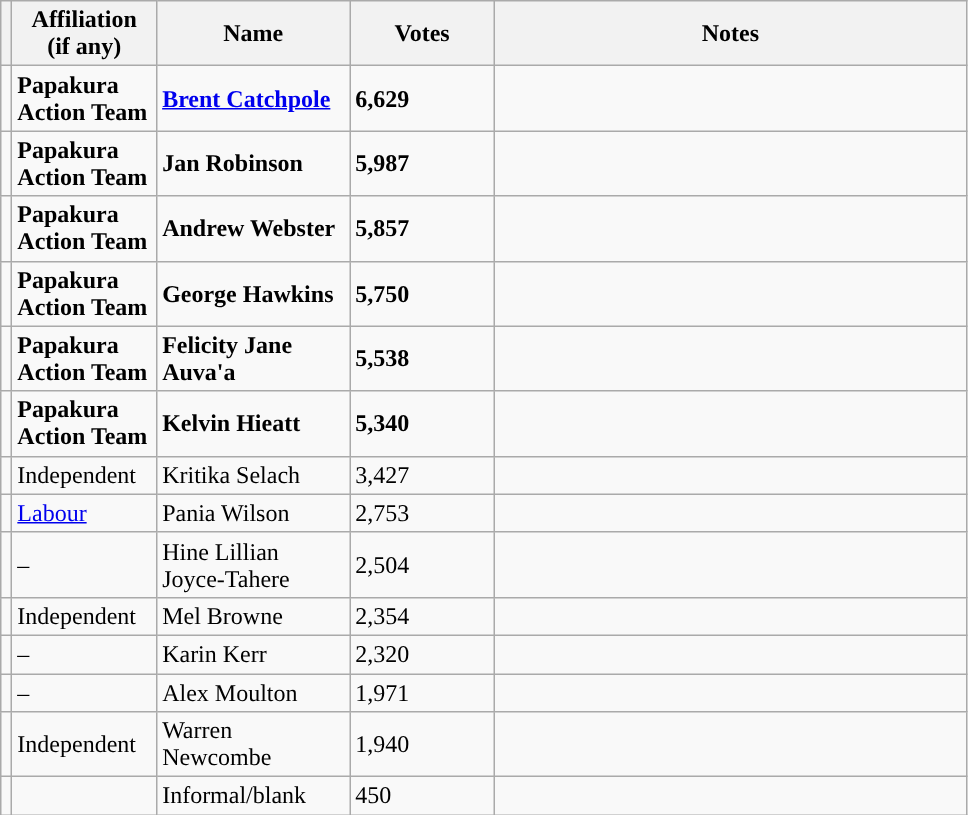<table class="wikitable" style="width:51%;">
<tr>
<th style="width:1%;"></th>
<th style="width:15%;">Affiliation (if any)</th>
<th style="width:20%;">Name</th>
<th style="width:15%;">Votes</th>
<th>Notes</th>
</tr>
<tr>
<td bgcolor=></td>
<td><strong>Papakura Action Team</strong></td>
<td><strong><a href='#'>Brent Catchpole</a></strong></td>
<td><strong>6,629</strong></td>
<td></td>
</tr>
<tr>
<td bgcolor=></td>
<td><strong>Papakura Action Team</strong></td>
<td><strong>Jan Robinson</strong></td>
<td><strong>5,987</strong></td>
<td></td>
</tr>
<tr>
<td bgcolor=></td>
<td><strong>Papakura Action Team</strong></td>
<td><strong>Andrew Webster</strong></td>
<td><strong>5,857</strong></td>
<td></td>
</tr>
<tr>
<td bgcolor=></td>
<td><strong>Papakura Action Team</strong></td>
<td><strong>George Hawkins</strong></td>
<td><strong>5,750</strong></td>
<td></td>
</tr>
<tr>
<td bgcolor=></td>
<td><strong>Papakura Action Team</strong></td>
<td><strong>Felicity Jane Auva'a</strong></td>
<td><strong>5,538</strong></td>
<td></td>
</tr>
<tr>
<td bgcolor=></td>
<td><strong>Papakura Action Team</strong></td>
<td><strong>Kelvin Hieatt</strong></td>
<td><strong>5,340</strong></td>
<td></td>
</tr>
<tr>
<td bgcolor=></td>
<td>Independent</td>
<td>Kritika Selach</td>
<td>3,427</td>
<td></td>
</tr>
<tr>
<td bgcolor=></td>
<td><a href='#'>Labour</a></td>
<td>Pania Wilson</td>
<td>2,753</td>
<td></td>
</tr>
<tr>
<td bgcolor=></td>
<td>–</td>
<td>Hine Lillian Joyce-Tahere</td>
<td>2,504</td>
<td></td>
</tr>
<tr>
<td></td>
<td>Independent</td>
<td>Mel Browne</td>
<td>2,354</td>
<td></td>
</tr>
<tr>
<td></td>
<td>–</td>
<td>Karin Kerr</td>
<td>2,320</td>
<td></td>
</tr>
<tr>
<td></td>
<td>–</td>
<td>Alex Moulton</td>
<td>1,971</td>
<td></td>
</tr>
<tr>
<td></td>
<td>Independent</td>
<td>Warren Newcombe</td>
<td>1,940</td>
<td></td>
</tr>
<tr>
<td></td>
<td></td>
<td>Informal/blank</td>
<td>450</td>
<td></td>
</tr>
</table>
